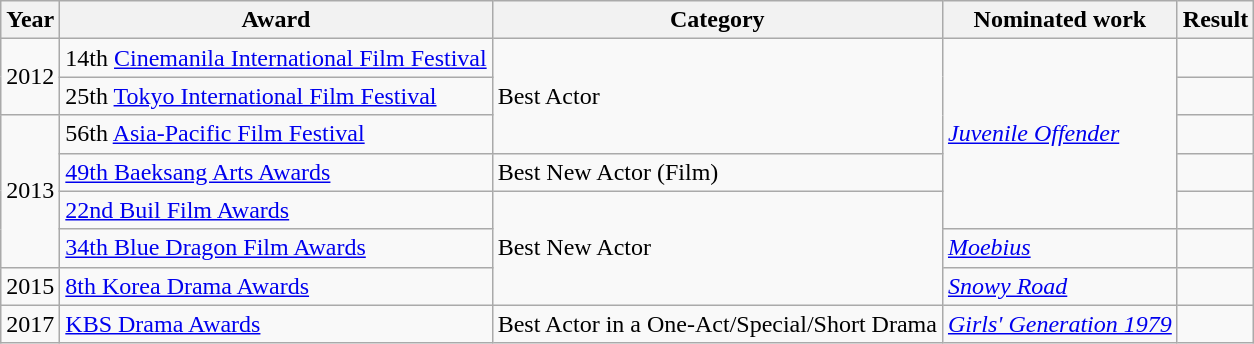<table class="wikitable sortable">
<tr>
<th>Year</th>
<th>Award</th>
<th>Category</th>
<th>Nominated work</th>
<th>Result</th>
</tr>
<tr>
<td rowspan="2">2012</td>
<td>14th <a href='#'>Cinemanila International Film Festival</a></td>
<td rowspan="3">Best Actor</td>
<td rowspan="5"><em><a href='#'>Juvenile Offender</a></em></td>
<td></td>
</tr>
<tr>
<td>25th <a href='#'>Tokyo International Film Festival</a></td>
<td></td>
</tr>
<tr>
<td rowspan="4">2013</td>
<td>56th <a href='#'>Asia-Pacific Film Festival</a></td>
<td></td>
</tr>
<tr>
<td><a href='#'>49th Baeksang Arts Awards</a></td>
<td>Best New Actor (Film)</td>
<td></td>
</tr>
<tr>
<td><a href='#'>22nd Buil Film Awards</a></td>
<td rowspan="3">Best New Actor</td>
<td></td>
</tr>
<tr>
<td><a href='#'>34th Blue Dragon Film Awards</a></td>
<td><em><a href='#'>Moebius</a></em></td>
<td></td>
</tr>
<tr>
<td>2015</td>
<td><a href='#'>8th Korea Drama Awards</a></td>
<td><em><a href='#'>Snowy Road</a></em></td>
<td></td>
</tr>
<tr>
<td>2017</td>
<td><a href='#'>KBS Drama Awards</a></td>
<td>Best Actor in a One-Act/Special/Short Drama</td>
<td><em><a href='#'>Girls' Generation 1979</a></em></td>
<td></td>
</tr>
</table>
